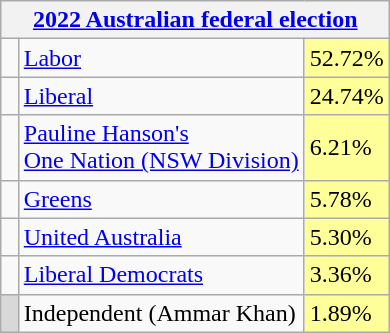<table class="wikitable" style="float:right; clear:right; margin-left:1em">
<tr>
<th colspan = 3><a href='#'>2022 Australian federal election</a></th>
</tr>
<tr>
<td> </td>
<td><a href='#'>Labor</a></td>
<td bgcolor="FFFF99">52.72%</td>
</tr>
<tr>
<td> </td>
<td><a href='#'>Liberal</a></td>
<td bgcolor="FFFF99">24.74%</td>
</tr>
<tr>
<td> </td>
<td><a href='#'>Pauline Hanson's<br>One Nation (NSW Division)</a></td>
<td bgcolor="FFFF99">6.21%</td>
</tr>
<tr>
<td> </td>
<td><a href='#'>Greens</a></td>
<td bgcolor="FFFF99">5.78%</td>
</tr>
<tr>
<td> </td>
<td><a href='#'>United Australia</a></td>
<td bgcolor="FFFF99">5.30%</td>
</tr>
<tr>
<td> </td>
<td><a href='#'>Liberal Democrats</a></td>
<td bgcolor="FFFF99">3.36%</td>
</tr>
<tr>
<td bgcolor="#D8D8D8"> </td>
<td>Independent (Ammar Khan)</td>
<td bgcolor="FFFF99">1.89%</td>
</tr>
</table>
